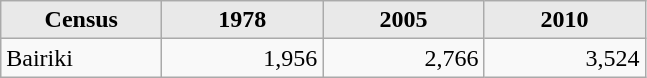<table class="wikitable">
<tr>
<th style="background-color:#E9E9E9" align=left valign=top width=100>Census</th>
<th style="background-color:#E9E9E9" align=right valign=top width=100>1978</th>
<th style="background-color:#E9E9E9" align=right valign=top width=100>2005</th>
<th style="background-color:#E9E9E9" align=right valign=top width=100>2010</th>
</tr>
<tr>
<td>Bairiki</td>
<td align=right>1,956</td>
<td align=right>2,766</td>
<td align=right>3,524</td>
</tr>
</table>
